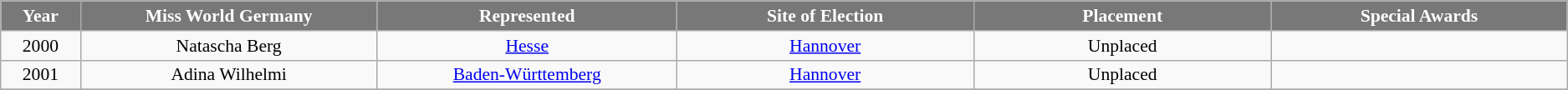<table class="wikitable sortable" style="font-size: 90%; text-align:center">
<tr>
<th width="60" style="background-color:#787878;color:#FFFFFF;">Year</th>
<th width="250" style="background-color:#787878;color:#FFFFFF;">Miss World Germany</th>
<th width="250" style="background-color:#787878;color:#FFFFFF;">Represented</th>
<th width="250" style="background-color:#787878;color:#FFFFFF;">Site of Election</th>
<th width="250" style="background-color:#787878;color:#FFFFFF;">Placement</th>
<th width="250" style="background-color:#787878;color:#FFFFFF;">Special Awards</th>
</tr>
<tr>
<td>2000</td>
<td>Natascha Berg</td>
<td><a href='#'>Hesse</a></td>
<td><a href='#'>Hannover</a></td>
<td>Unplaced</td>
<td></td>
</tr>
<tr>
<td>2001</td>
<td>Adina Wilhelmi</td>
<td><a href='#'>Baden-Württemberg</a></td>
<td><a href='#'>Hannover</a></td>
<td>Unplaced</td>
<td></td>
</tr>
<tr>
</tr>
</table>
